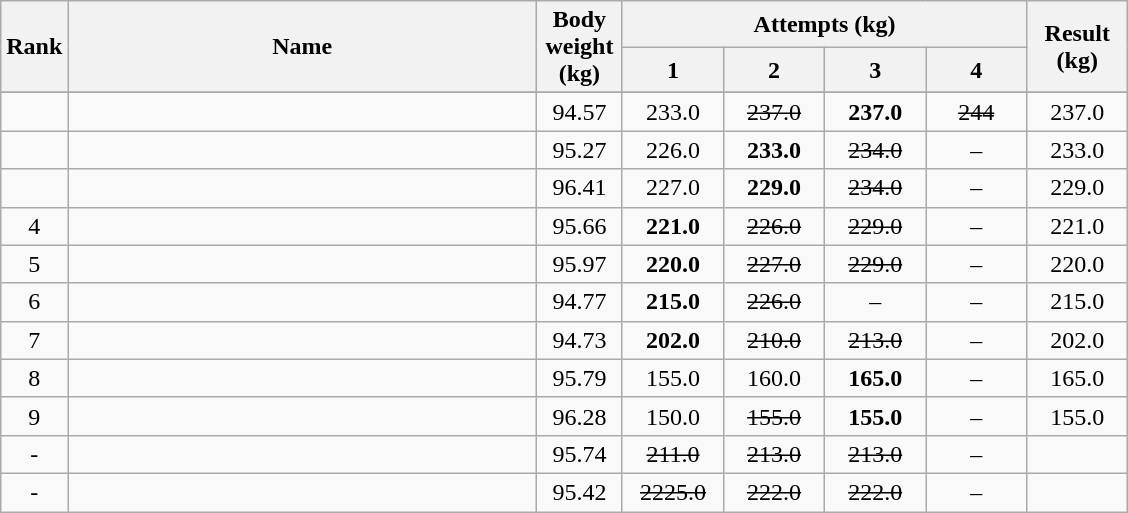<table class="wikitable" style="text-align:center;">
<tr>
<th rowspan=2>Rank</th>
<th rowspan=2 width=305>Name</th>
<th rowspan=2 width=50>Body weight (kg)</th>
<th colspan=4>Attempts (kg)</th>
<th rowspan=2 width=60>Result (kg)</th>
</tr>
<tr>
<th width=60>1</th>
<th width=60>2</th>
<th width=60>3</th>
<th width=60>4</th>
</tr>
<tr>
</tr>
<tr>
<td></td>
<td align=left></td>
<td>94.57</td>
<td>233.0</td>
<td><s>237.0</s></td>
<td><strong>237.0</strong> </td>
<td><s>244 </s></td>
<td>237.0</td>
</tr>
<tr>
<td></td>
<td align=left></td>
<td>95.27</td>
<td>226.0</td>
<td><strong>233.0</strong></td>
<td><s>234.0</s></td>
<td>–</td>
<td>233.0</td>
</tr>
<tr>
<td></td>
<td align=left></td>
<td>96.41</td>
<td>227.0</td>
<td><strong>229.0</strong></td>
<td><s>234.0</s></td>
<td>–</td>
<td>229.0</td>
</tr>
<tr>
<td>4</td>
<td align=left></td>
<td>95.66</td>
<td><strong>221.0</strong></td>
<td><s>226.0</s></td>
<td><s>229.0</s></td>
<td>–</td>
<td>221.0</td>
</tr>
<tr>
<td>5</td>
<td align=left></td>
<td>95.97</td>
<td><strong>220.0</strong></td>
<td><s>227.0</s></td>
<td><s>229.0</s></td>
<td>–</td>
<td>220.0</td>
</tr>
<tr>
<td>6</td>
<td align=left></td>
<td>94.77</td>
<td><strong>215.0</strong></td>
<td><s>226.0</s></td>
<td>–</td>
<td>–</td>
<td>215.0</td>
</tr>
<tr>
<td>7</td>
<td align=left></td>
<td>94.73</td>
<td><strong>202.0</strong></td>
<td><s>210.0</s></td>
<td><s>213.0</s></td>
<td>–</td>
<td>202.0</td>
</tr>
<tr>
<td>8</td>
<td align=left></td>
<td>95.79</td>
<td>155.0</td>
<td>160.0</td>
<td><strong>165.0</strong></td>
<td>–</td>
<td>165.0</td>
</tr>
<tr>
<td>9</td>
<td align=left></td>
<td>96.28</td>
<td>150.0</td>
<td><s>155.0</s></td>
<td><strong>155.0</strong></td>
<td>–</td>
<td>155.0</td>
</tr>
<tr>
<td>-</td>
<td align=left></td>
<td>95.74</td>
<td><s>211.0</s></td>
<td><s>213.0</s></td>
<td><s>213.0</s></td>
<td>–</td>
<td></td>
</tr>
<tr>
<td>-</td>
<td align=left></td>
<td>95.42</td>
<td><s>2225.0</s></td>
<td><s>222.0</s></td>
<td><s>222.0</s></td>
<td>–</td>
<td></td>
</tr>
</table>
